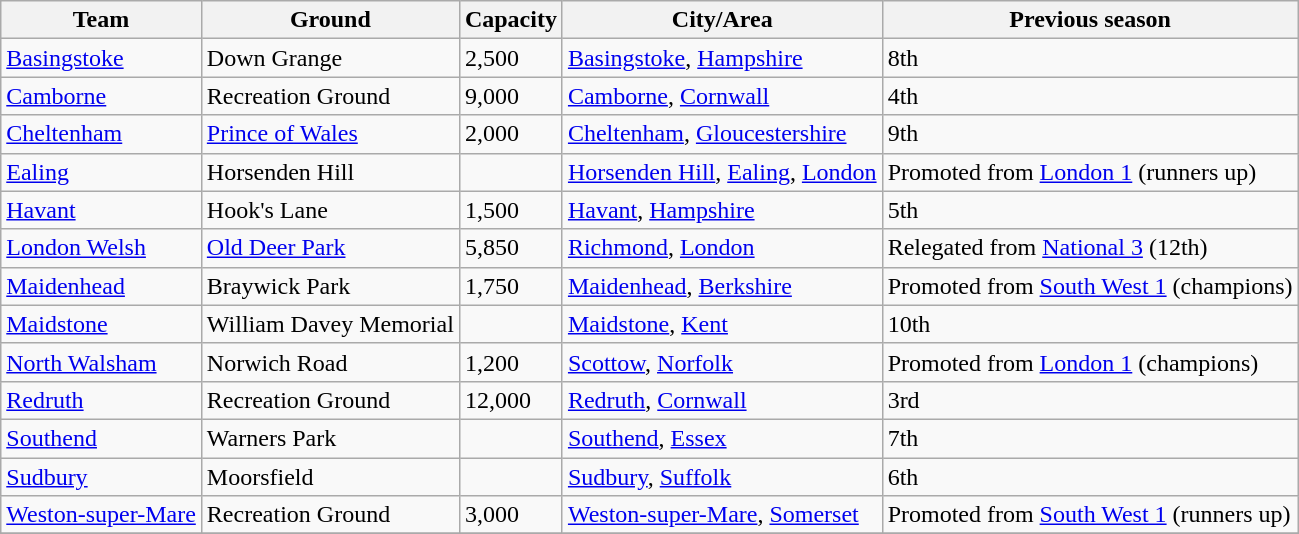<table class="wikitable sortable">
<tr>
<th>Team</th>
<th>Ground</th>
<th>Capacity</th>
<th>City/Area</th>
<th>Previous season</th>
</tr>
<tr>
<td><a href='#'>Basingstoke</a></td>
<td>Down Grange</td>
<td>2,500</td>
<td><a href='#'>Basingstoke</a>, <a href='#'>Hampshire</a></td>
<td>8th</td>
</tr>
<tr>
<td><a href='#'>Camborne</a></td>
<td>Recreation Ground</td>
<td>9,000</td>
<td><a href='#'>Camborne</a>, <a href='#'>Cornwall</a></td>
<td>4th</td>
</tr>
<tr>
<td><a href='#'>Cheltenham</a></td>
<td><a href='#'>Prince of Wales</a></td>
<td>2,000</td>
<td><a href='#'>Cheltenham</a>, <a href='#'>Gloucestershire</a></td>
<td>9th</td>
</tr>
<tr>
<td><a href='#'>Ealing</a></td>
<td>Horsenden Hill</td>
<td></td>
<td><a href='#'>Horsenden Hill</a>, <a href='#'>Ealing</a>, <a href='#'>London</a></td>
<td>Promoted from <a href='#'>London 1</a> (runners up)</td>
</tr>
<tr>
<td><a href='#'>Havant</a></td>
<td>Hook's Lane</td>
<td>1,500</td>
<td><a href='#'>Havant</a>, <a href='#'>Hampshire</a></td>
<td>5th</td>
</tr>
<tr>
<td><a href='#'>London Welsh</a></td>
<td><a href='#'>Old Deer Park</a></td>
<td>5,850</td>
<td><a href='#'>Richmond</a>, <a href='#'>London</a></td>
<td>Relegated from <a href='#'>National 3</a> (12th)</td>
</tr>
<tr>
<td><a href='#'>Maidenhead</a></td>
<td>Braywick Park</td>
<td>1,750</td>
<td><a href='#'>Maidenhead</a>, <a href='#'>Berkshire</a></td>
<td>Promoted from <a href='#'>South West 1</a> (champions)</td>
</tr>
<tr>
<td><a href='#'>Maidstone</a></td>
<td>William Davey Memorial</td>
<td></td>
<td><a href='#'>Maidstone</a>, <a href='#'>Kent</a></td>
<td>10th</td>
</tr>
<tr>
<td><a href='#'>North Walsham</a></td>
<td>Norwich Road</td>
<td>1,200</td>
<td><a href='#'>Scottow</a>, <a href='#'>Norfolk</a></td>
<td>Promoted from <a href='#'>London 1</a> (champions)</td>
</tr>
<tr>
<td><a href='#'>Redruth</a></td>
<td>Recreation Ground</td>
<td>12,000</td>
<td><a href='#'>Redruth</a>, <a href='#'>Cornwall</a></td>
<td>3rd</td>
</tr>
<tr>
<td><a href='#'>Southend</a></td>
<td>Warners Park</td>
<td></td>
<td><a href='#'>Southend</a>, <a href='#'>Essex</a></td>
<td>7th</td>
</tr>
<tr>
<td><a href='#'>Sudbury</a></td>
<td>Moorsfield</td>
<td></td>
<td><a href='#'>Sudbury</a>, <a href='#'>Suffolk</a></td>
<td>6th</td>
</tr>
<tr>
<td><a href='#'>Weston-super-Mare</a></td>
<td>Recreation Ground</td>
<td>3,000</td>
<td><a href='#'>Weston-super-Mare</a>, <a href='#'>Somerset</a></td>
<td>Promoted from <a href='#'>South West 1</a> (runners up)</td>
</tr>
<tr>
</tr>
</table>
